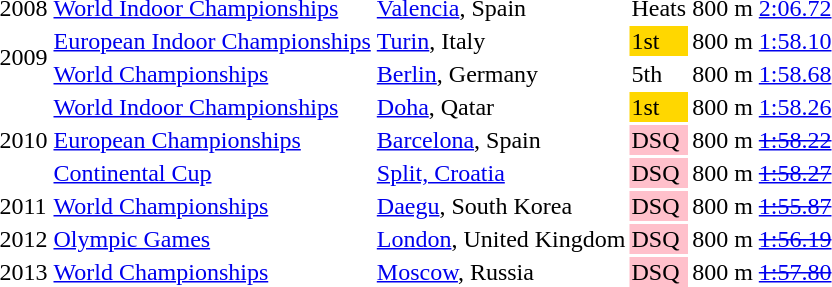<table>
<tr>
<td>2008</td>
<td><a href='#'>World Indoor Championships</a></td>
<td><a href='#'>Valencia</a>, Spain</td>
<td>Heats</td>
<td>800 m</td>
<td><a href='#'>2:06.72</a></td>
</tr>
<tr>
<td rowspan=2>2009</td>
<td><a href='#'>European Indoor Championships</a></td>
<td><a href='#'>Turin</a>, Italy</td>
<td bgcolor=gold>1st</td>
<td>800 m</td>
<td><a href='#'>1:58.10</a></td>
</tr>
<tr>
<td><a href='#'>World Championships</a></td>
<td><a href='#'>Berlin</a>, Germany</td>
<td>5th</td>
<td>800 m</td>
<td><a href='#'>1:58.68</a></td>
</tr>
<tr>
<td rowspan=3>2010</td>
<td><a href='#'>World Indoor Championships</a></td>
<td><a href='#'>Doha</a>, Qatar</td>
<td bgcolor=gold>1st</td>
<td>800 m</td>
<td><a href='#'>1:58.26</a></td>
</tr>
<tr>
<td><a href='#'>European Championships</a></td>
<td><a href='#'>Barcelona</a>, Spain</td>
<td bgcolor="pink">DSQ</td>
<td>800 m</td>
<td><a href='#'><del>1:58.22 </del></a></td>
</tr>
<tr>
<td><a href='#'>Continental Cup</a></td>
<td><a href='#'>Split, Croatia</a></td>
<td bgcolor="pink">DSQ</td>
<td>800 m</td>
<td><a href='#'><del>1:58.27 </del></a></td>
</tr>
<tr>
<td>2011</td>
<td><a href='#'>World Championships</a></td>
<td><a href='#'>Daegu</a>, South Korea</td>
<td bgcolor="pink">DSQ</td>
<td>800 m</td>
<td><a href='#'><del>1:55.87 </del></a></td>
</tr>
<tr>
<td>2012</td>
<td><a href='#'>Olympic Games</a></td>
<td><a href='#'>London</a>, United Kingdom</td>
<td bgcolor="pink">DSQ</td>
<td>800 m</td>
<td><a href='#'><del>1:56.19 </del></a></td>
</tr>
<tr>
<td>2013</td>
<td><a href='#'>World Championships</a></td>
<td><a href='#'>Moscow</a>, Russia</td>
<td bgcolor="pink">DSQ</td>
<td>800 m</td>
<td><a href='#'><del>1:57.80 </del></a></td>
</tr>
</table>
